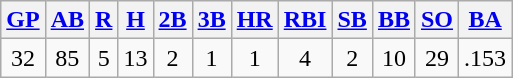<table class="wikitable">
<tr>
<th><a href='#'>GP</a></th>
<th><a href='#'>AB</a></th>
<th><a href='#'>R</a></th>
<th><a href='#'>H</a></th>
<th><a href='#'>2B</a></th>
<th><a href='#'>3B</a></th>
<th><a href='#'>HR</a></th>
<th><a href='#'>RBI</a></th>
<th><a href='#'>SB</a></th>
<th><a href='#'>BB</a></th>
<th><a href='#'>SO</a></th>
<th><a href='#'>BA</a></th>
</tr>
<tr align=center>
<td>32</td>
<td>85</td>
<td>5</td>
<td>13</td>
<td>2</td>
<td>1</td>
<td>1</td>
<td>4</td>
<td>2</td>
<td>10</td>
<td>29</td>
<td>.153</td>
</tr>
</table>
